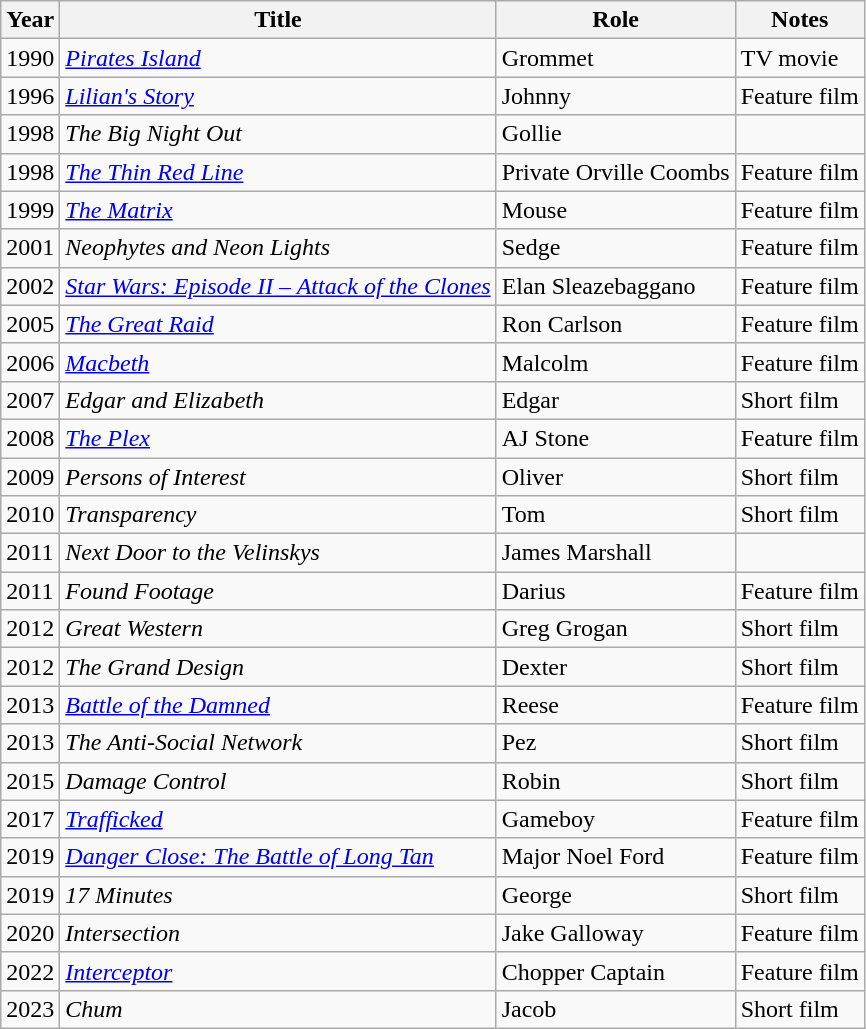<table class="wikitable">
<tr>
<th>Year</th>
<th>Title</th>
<th>Role</th>
<th>Notes</th>
</tr>
<tr>
<td>1990</td>
<td><em><a href='#'>Pirates Island</a></em></td>
<td>Grommet</td>
<td>TV movie</td>
</tr>
<tr>
<td>1996</td>
<td><em><a href='#'>Lilian's Story</a></em></td>
<td>Johnny</td>
<td>Feature film</td>
</tr>
<tr>
<td>1998</td>
<td><em>The Big Night Out</em></td>
<td>Gollie</td>
<td></td>
</tr>
<tr>
<td>1998</td>
<td><em><a href='#'>The Thin Red Line</a></em></td>
<td>Private Orville Coombs</td>
<td>Feature film</td>
</tr>
<tr>
<td>1999</td>
<td><em><a href='#'>The Matrix</a></em></td>
<td>Mouse</td>
<td>Feature film</td>
</tr>
<tr>
<td>2001</td>
<td><em>Neophytes and Neon Lights</em></td>
<td>Sedge</td>
<td>Feature film</td>
</tr>
<tr>
<td>2002</td>
<td><em><a href='#'>Star Wars: Episode II – Attack of the Clones</a></em></td>
<td>Elan Sleazebaggano</td>
<td>Feature film</td>
</tr>
<tr>
<td>2005</td>
<td><em><a href='#'>The Great Raid</a></em></td>
<td>Ron Carlson</td>
<td>Feature film</td>
</tr>
<tr>
<td>2006</td>
<td><em><a href='#'>Macbeth</a></em></td>
<td>Malcolm</td>
<td>Feature film</td>
</tr>
<tr>
<td>2007</td>
<td><em>Edgar and Elizabeth</em></td>
<td>Edgar</td>
<td>Short film</td>
</tr>
<tr>
<td>2008</td>
<td><em><a href='#'>The Plex</a></em></td>
<td>AJ Stone</td>
<td>Feature film</td>
</tr>
<tr>
<td>2009</td>
<td><em>Persons of Interest</em></td>
<td>Oliver</td>
<td>Short film</td>
</tr>
<tr>
<td>2010</td>
<td><em>Transparency</em></td>
<td>Tom</td>
<td>Short film</td>
</tr>
<tr>
<td>2011</td>
<td><em>Next Door to the Velinskys</em></td>
<td>James Marshall</td>
<td></td>
</tr>
<tr>
<td>2011</td>
<td><em>Found Footage</em></td>
<td>Darius</td>
<td>Feature film</td>
</tr>
<tr>
<td>2012</td>
<td><em>Great Western</em></td>
<td>Greg Grogan</td>
<td>Short film</td>
</tr>
<tr>
<td>2012</td>
<td><em>The Grand Design</em></td>
<td>Dexter</td>
<td>Short film</td>
</tr>
<tr>
<td>2013</td>
<td><em><a href='#'>Battle of the Damned</a></em></td>
<td>Reese</td>
<td>Feature film</td>
</tr>
<tr>
<td>2013</td>
<td><em>The Anti-Social Network</em></td>
<td>Pez</td>
<td>Short film</td>
</tr>
<tr>
<td>2015</td>
<td><em>Damage Control</em></td>
<td>Robin</td>
<td>Short film</td>
</tr>
<tr>
<td>2017</td>
<td><em><a href='#'>Trafficked</a></em></td>
<td>Gameboy</td>
<td>Feature film</td>
</tr>
<tr>
<td>2019</td>
<td><em><a href='#'>Danger Close: The Battle of Long Tan</a></em></td>
<td>Major Noel Ford</td>
<td>Feature film</td>
</tr>
<tr>
<td>2019</td>
<td><em>17 Minutes</em></td>
<td>George</td>
<td>Short film</td>
</tr>
<tr>
<td>2020</td>
<td><em>Intersection</em></td>
<td>Jake Galloway</td>
<td>Feature film</td>
</tr>
<tr>
<td>2022</td>
<td><em><a href='#'>Interceptor</a></em></td>
<td>Chopper Captain</td>
<td>Feature film</td>
</tr>
<tr>
<td>2023</td>
<td><em>Chum</em></td>
<td>Jacob</td>
<td>Short film</td>
</tr>
</table>
